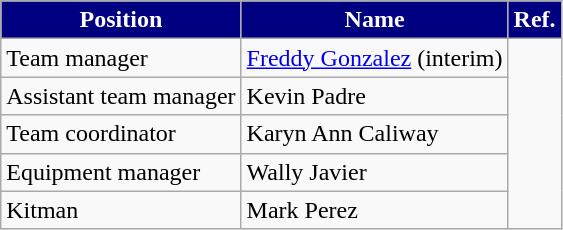<table class="wikitable">
<tr>
<th style="background:#000080;color:white;">Position</th>
<th style="background:#000080;color:white;">Name</th>
<th style="background:#000080;color:white;">Ref.</th>
</tr>
<tr>
<td>Team manager</td>
<td> <a href='#'>Freddy Gonzalez</a> (interim)</td>
<td rowspan="5"></td>
</tr>
<tr>
<td>Assistant team manager</td>
<td> Kevin Padre</td>
</tr>
<tr>
<td>Team coordinator</td>
<td> Karyn Ann Caliway</td>
</tr>
<tr>
<td>Equipment manager</td>
<td> Wally Javier</td>
</tr>
<tr>
<td>Kitman</td>
<td> Mark Perez</td>
</tr>
</table>
